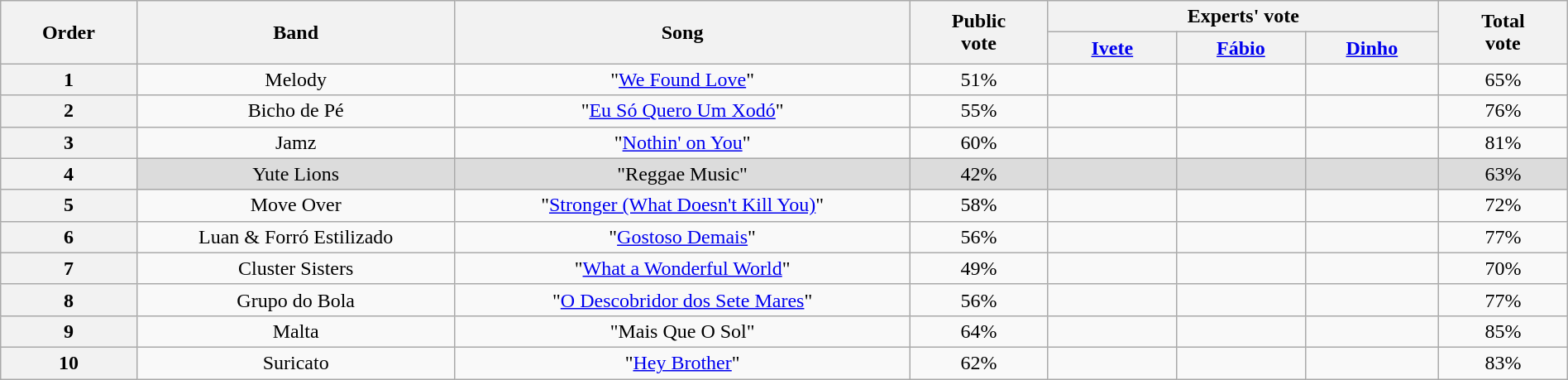<table class="wikitable" style="text-align: center;width:100%;">
<tr>
<th width="010" rowspan=2>Order</th>
<th width="110" rowspan=2>Band</th>
<th width="160" rowspan=2>Song</th>
<th width="040" rowspan=2>Public<br>vote</th>
<th width="120" colspan=3>Experts' vote</th>
<th width="040" rowspan=2>Total<br>vote</th>
</tr>
<tr>
<th width="40"><a href='#'>Ivete</a></th>
<th width="40"><a href='#'>Fábio</a></th>
<th width="40"><a href='#'>Dinho</a></th>
</tr>
<tr>
<th>1</th>
<td>Melody</td>
<td>"<a href='#'>We Found Love</a>"</td>
<td>51%</td>
<td></td>
<td></td>
<td></td>
<td>65%</td>
</tr>
<tr>
<th>2</th>
<td>Bicho de Pé</td>
<td>"<a href='#'>Eu Só Quero Um Xodó</a>"</td>
<td>55%</td>
<td></td>
<td></td>
<td></td>
<td>76%</td>
</tr>
<tr>
<th>3</th>
<td>Jamz</td>
<td>"<a href='#'>Nothin' on You</a>"</td>
<td>60%</td>
<td></td>
<td></td>
<td></td>
<td>81%</td>
</tr>
<tr>
<th>4</th>
<td bgcolor="DCDCDC">Yute Lions</td>
<td bgcolor="DCDCDC">"Reggae Music"</td>
<td bgcolor="DCDCDC">42%</td>
<td bgcolor="DCDCDC"></td>
<td bgcolor="DCDCDC"></td>
<td bgcolor="DCDCDC"></td>
<td bgcolor="DCDCDC">63%</td>
</tr>
<tr>
<th>5</th>
<td>Move Over</td>
<td>"<a href='#'>Stronger (What Doesn't Kill You)</a>"</td>
<td>58%</td>
<td></td>
<td></td>
<td></td>
<td>72%</td>
</tr>
<tr>
<th>6</th>
<td>Luan & Forró Estilizado</td>
<td>"<a href='#'>Gostoso Demais</a>"</td>
<td>56%</td>
<td></td>
<td></td>
<td></td>
<td>77%</td>
</tr>
<tr>
<th>7</th>
<td>Cluster Sisters</td>
<td>"<a href='#'>What a Wonderful World</a>"</td>
<td>49%</td>
<td></td>
<td></td>
<td></td>
<td>70%</td>
</tr>
<tr>
<th>8</th>
<td>Grupo do Bola</td>
<td>"<a href='#'>O Descobridor dos Sete Mares</a>"</td>
<td>56%</td>
<td></td>
<td></td>
<td></td>
<td>77%</td>
</tr>
<tr>
<th>9</th>
<td>Malta</td>
<td>"Mais Que O Sol"</td>
<td>64%</td>
<td></td>
<td></td>
<td></td>
<td>85%</td>
</tr>
<tr>
<th>10</th>
<td>Suricato</td>
<td>"<a href='#'>Hey Brother</a>"</td>
<td>62%</td>
<td></td>
<td></td>
<td></td>
<td>83%</td>
</tr>
</table>
